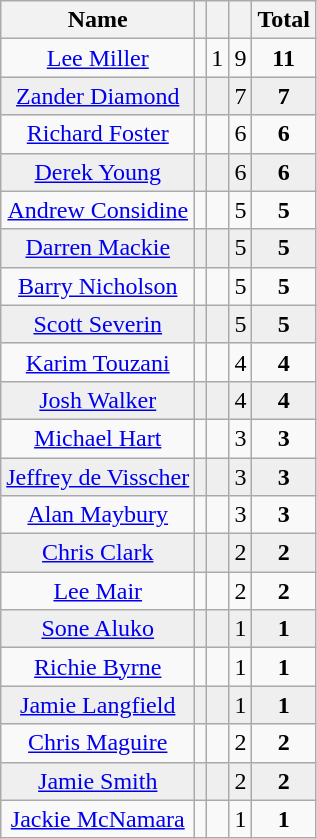<table class="wikitable" style="text-align: center;">
<tr>
<th align=left>Name</th>
<th></th>
<th></th>
<th></th>
<th>Total</th>
</tr>
<tr>
<td> <a href='#'>Lee Miller</a></td>
<td></td>
<td>1</td>
<td>9</td>
<td><strong>11</strong></td>
</tr>
<tr bgcolor="#EFEFEF">
<td> <a href='#'>Zander Diamond</a></td>
<td></td>
<td></td>
<td>7</td>
<td><strong>7</strong></td>
</tr>
<tr>
<td> <a href='#'>Richard Foster</a></td>
<td></td>
<td></td>
<td>6</td>
<td><strong>6</strong></td>
</tr>
<tr bgcolor="#EFEFEF">
<td> <a href='#'>Derek Young</a></td>
<td></td>
<td></td>
<td>6</td>
<td><strong>6</strong></td>
</tr>
<tr>
<td> <a href='#'>Andrew Considine</a></td>
<td></td>
<td></td>
<td>5</td>
<td><strong>5</strong></td>
</tr>
<tr bgcolor="#EFEFEF">
<td> <a href='#'>Darren Mackie</a></td>
<td></td>
<td></td>
<td>5</td>
<td><strong>5</strong></td>
</tr>
<tr>
<td> <a href='#'>Barry Nicholson</a></td>
<td></td>
<td></td>
<td>5</td>
<td><strong>5</strong></td>
</tr>
<tr bgcolor="#EFEFEF">
<td> <a href='#'>Scott Severin</a></td>
<td></td>
<td></td>
<td>5</td>
<td><strong>5</strong></td>
</tr>
<tr>
<td> <a href='#'>Karim Touzani</a></td>
<td></td>
<td></td>
<td>4</td>
<td><strong>4</strong></td>
</tr>
<tr bgcolor="#EFEFEF">
<td> <a href='#'>Josh Walker</a></td>
<td></td>
<td></td>
<td>4</td>
<td><strong>4</strong></td>
</tr>
<tr>
<td> <a href='#'>Michael Hart</a></td>
<td></td>
<td></td>
<td>3</td>
<td><strong>3</strong></td>
</tr>
<tr bgcolor="#EFEFEF">
<td> <a href='#'>Jeffrey de Visscher</a></td>
<td></td>
<td></td>
<td>3</td>
<td><strong>3</strong></td>
</tr>
<tr>
<td> <a href='#'>Alan Maybury</a></td>
<td></td>
<td></td>
<td>3</td>
<td><strong>3</strong></td>
</tr>
<tr bgcolor="#EFEFEF">
<td> <a href='#'>Chris Clark</a></td>
<td></td>
<td></td>
<td>2</td>
<td><strong>2</strong></td>
</tr>
<tr>
<td> <a href='#'>Lee Mair</a></td>
<td></td>
<td></td>
<td>2</td>
<td><strong>2</strong></td>
</tr>
<tr bgcolor="#EFEFEF">
<td> <a href='#'>Sone Aluko</a></td>
<td></td>
<td></td>
<td>1</td>
<td><strong>1</strong></td>
</tr>
<tr>
<td> <a href='#'>Richie Byrne</a></td>
<td></td>
<td></td>
<td>1</td>
<td><strong>1</strong></td>
</tr>
<tr bgcolor="#EFEFEF">
<td> <a href='#'>Jamie Langfield</a></td>
<td></td>
<td></td>
<td>1</td>
<td><strong>1</strong></td>
</tr>
<tr>
<td> <a href='#'>Chris Maguire</a></td>
<td></td>
<td></td>
<td>2</td>
<td><strong>2</strong></td>
</tr>
<tr bgcolor="#EFEFEF">
<td> <a href='#'>Jamie Smith</a></td>
<td></td>
<td></td>
<td>2</td>
<td><strong>2</strong></td>
</tr>
<tr>
<td> <a href='#'>Jackie McNamara</a></td>
<td></td>
<td></td>
<td>1</td>
<td><strong>1</strong></td>
</tr>
</table>
